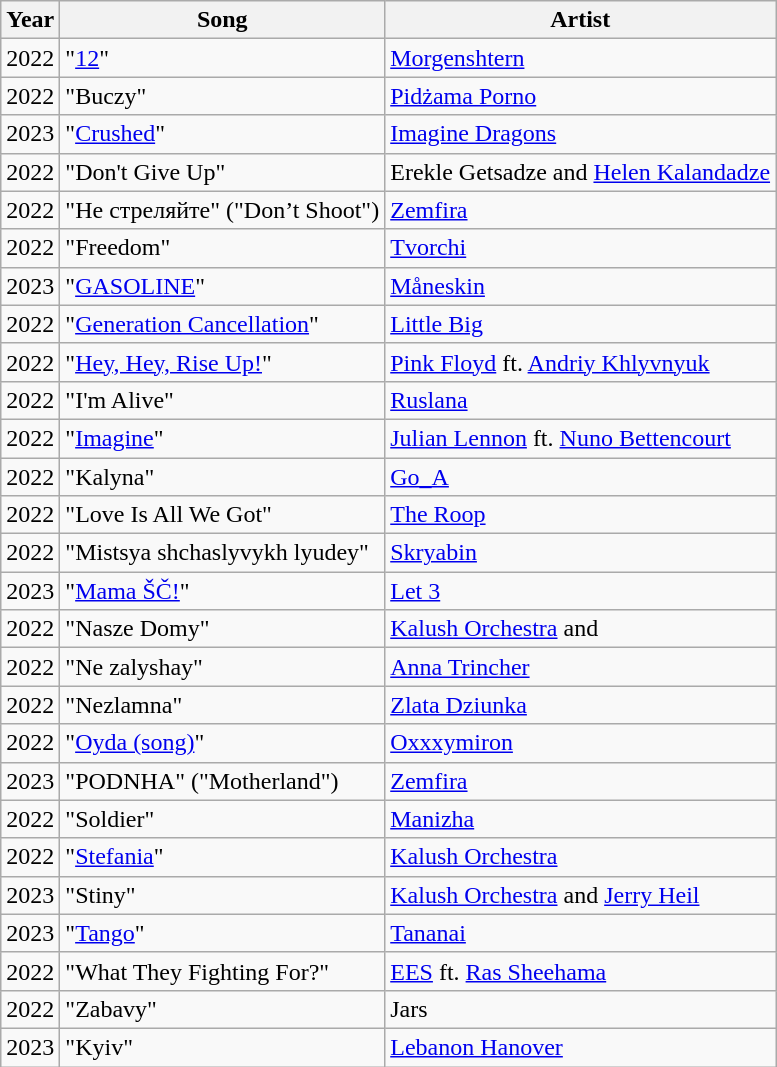<table class="wikitable sortable">
<tr>
<th>Year</th>
<th>Song</th>
<th>Artist</th>
</tr>
<tr>
<td>2022</td>
<td>"<a href='#'>12</a>"</td>
<td><a href='#'>Morgenshtern</a></td>
</tr>
<tr>
<td>2022</td>
<td>"Buczy"</td>
<td><a href='#'>Pidżama Porno</a></td>
</tr>
<tr>
<td>2023</td>
<td>"<a href='#'>Crushed</a>"</td>
<td><a href='#'>Imagine Dragons</a></td>
</tr>
<tr>
<td>2022</td>
<td>"Don't Give Up"</td>
<td>Erekle Getsadze and <a href='#'>Helen Kalandadze</a></td>
</tr>
<tr>
<td>2022</td>
<td>"Не стреляйте" ("Don’t Shoot")</td>
<td><a href='#'>Zemfira</a></td>
</tr>
<tr>
<td>2022</td>
<td>"Freedom"</td>
<td><a href='#'>Tvorchi</a></td>
</tr>
<tr>
<td>2023</td>
<td>"<a href='#'>GASOLINE</a>"</td>
<td><a href='#'>Måneskin</a></td>
</tr>
<tr>
<td>2022</td>
<td>"<a href='#'>Generation Cancellation</a>"</td>
<td><a href='#'>Little Big</a></td>
</tr>
<tr>
<td>2022</td>
<td>"<a href='#'>Hey, Hey, Rise Up!</a>"</td>
<td><a href='#'>Pink Floyd</a> ft. <a href='#'>Andriy Khlyvnyuk</a></td>
</tr>
<tr>
<td>2022</td>
<td>"I'm Alive"</td>
<td><a href='#'>Ruslana</a></td>
</tr>
<tr>
<td>2022</td>
<td>"<a href='#'>Imagine</a>"</td>
<td><a href='#'>Julian Lennon</a> ft. <a href='#'>Nuno Bettencourt</a></td>
</tr>
<tr>
<td>2022</td>
<td>"Kalyna"</td>
<td><a href='#'>Go_A</a></td>
</tr>
<tr>
<td>2022</td>
<td>"Love Is All We Got"</td>
<td><a href='#'>The Roop</a></td>
</tr>
<tr>
<td>2022</td>
<td>"Mistsya shchaslyvykh lyudey" </td>
<td><a href='#'>Skryabin</a></td>
</tr>
<tr>
<td>2023</td>
<td>"<a href='#'>Mama ŠČ!</a>"</td>
<td><a href='#'>Let 3</a></td>
</tr>
<tr>
<td>2022</td>
<td>"Nasze Domy"</td>
<td><a href='#'>Kalush Orchestra</a> and </td>
</tr>
<tr>
<td>2022</td>
<td>"Ne zalyshay" </td>
<td><a href='#'>Anna Trincher</a></td>
</tr>
<tr>
<td>2022</td>
<td>"Nezlamna" </td>
<td><a href='#'>Zlata Dziunka</a></td>
</tr>
<tr>
<td>2022</td>
<td>"<a href='#'>Oyda (song)</a>"</td>
<td><a href='#'>Oxxxymiron</a></td>
</tr>
<tr>
<td>2023</td>
<td>"PODNHA" ("Motherland")</td>
<td><a href='#'>Zemfira</a></td>
</tr>
<tr>
<td>2022</td>
<td>"Soldier"</td>
<td><a href='#'>Manizha</a></td>
</tr>
<tr>
<td>2022</td>
<td>"<a href='#'>Stefania</a>"</td>
<td><a href='#'>Kalush Orchestra</a></td>
</tr>
<tr>
<td>2023</td>
<td>"Stiny" </td>
<td><a href='#'>Kalush Orchestra</a> and <a href='#'>Jerry Heil</a></td>
</tr>
<tr>
<td>2023</td>
<td>"<a href='#'>Tango</a>"</td>
<td><a href='#'>Tananai</a></td>
</tr>
<tr>
<td>2022</td>
<td>"What They Fighting For?"</td>
<td><a href='#'>EES</a> ft. <a href='#'>Ras Sheehama</a></td>
</tr>
<tr>
<td>2022</td>
<td>"Zabavy"</td>
<td>Jars</td>
</tr>
<tr>
<td>2023</td>
<td>"Kyiv"</td>
<td><a href='#'>Lebanon Hanover</a></td>
</tr>
</table>
